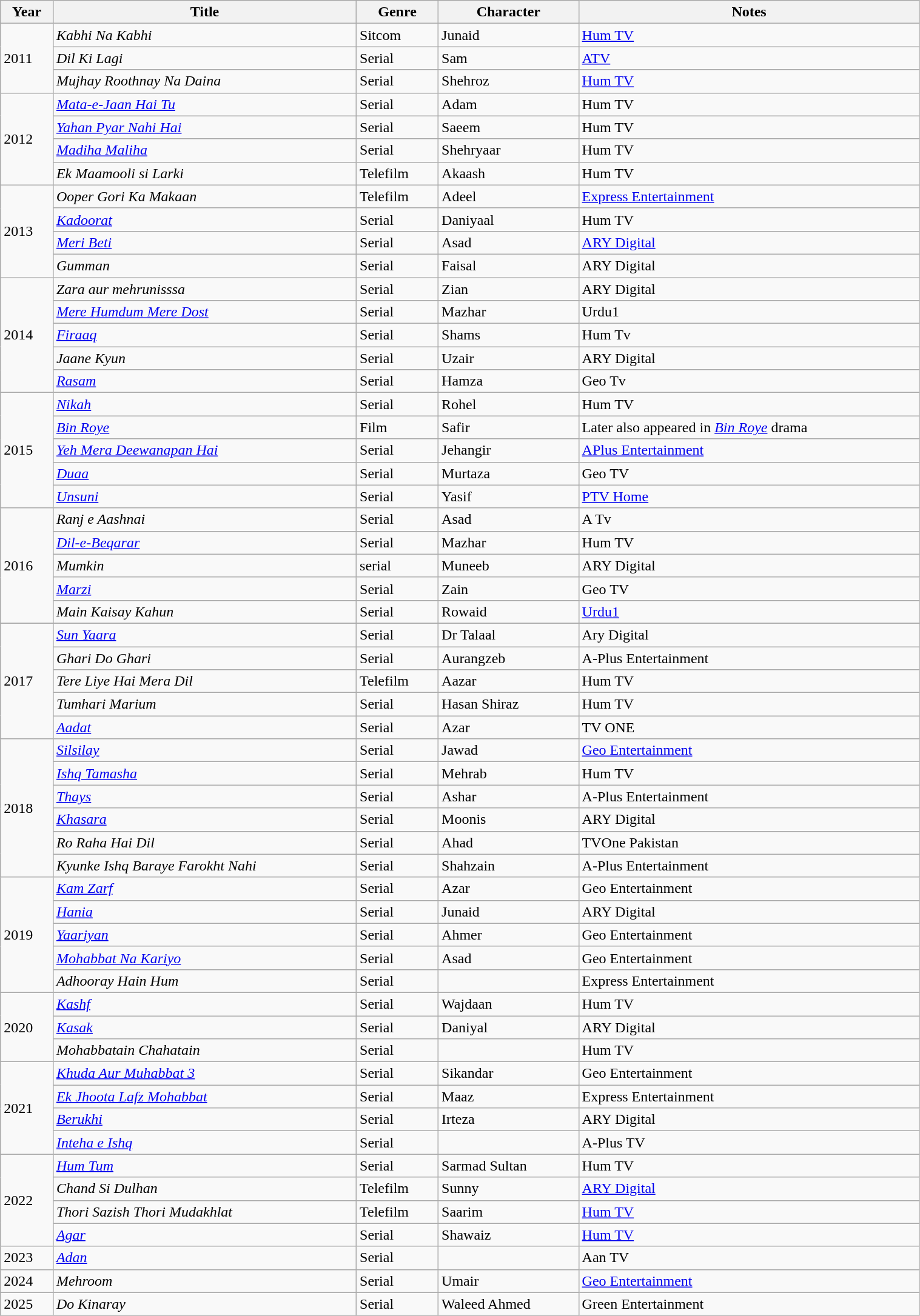<table class="wikitable sortable"  style="width:80%;">
<tr>
<th>Year</th>
<th>Title</th>
<th>Genre</th>
<th>Character</th>
<th>Notes</th>
</tr>
<tr>
<td rowspan="3">2011</td>
<td><em>Kabhi Na Kabhi</em></td>
<td>Sitcom</td>
<td>Junaid</td>
<td><a href='#'>Hum TV</a></td>
</tr>
<tr>
<td><em>Dil Ki Lagi</em></td>
<td>Serial</td>
<td>Sam</td>
<td><a href='#'>ATV</a></td>
</tr>
<tr>
<td><em>Mujhay Roothnay Na Daina</em></td>
<td>Serial</td>
<td>Shehroz</td>
<td><a href='#'>Hum TV</a></td>
</tr>
<tr>
<td rowspan="4">2012</td>
<td><em><a href='#'>Mata-e-Jaan Hai Tu</a></em></td>
<td>Serial</td>
<td>Adam</td>
<td>Hum TV</td>
</tr>
<tr>
<td><em><a href='#'>Yahan Pyar Nahi Hai</a></em></td>
<td>Serial</td>
<td>Saeem</td>
<td>Hum TV</td>
</tr>
<tr>
<td><em><a href='#'>Madiha Maliha</a></em></td>
<td>Serial</td>
<td>Shehryaar</td>
<td>Hum TV</td>
</tr>
<tr>
<td><em>Ek Maamooli si Larki</em></td>
<td>Telefilm</td>
<td>Akaash</td>
<td>Hum TV</td>
</tr>
<tr>
<td rowspan="4">2013</td>
<td><em>Ooper Gori Ka Makaan</em></td>
<td>Telefilm</td>
<td>Adeel</td>
<td><a href='#'>Express Entertainment</a></td>
</tr>
<tr>
<td><em><a href='#'>Kadoorat</a></em></td>
<td>Serial</td>
<td>Daniyaal</td>
<td>Hum TV</td>
</tr>
<tr>
<td><em><a href='#'>Meri Beti</a></em></td>
<td>Serial</td>
<td>Asad</td>
<td><a href='#'>ARY Digital</a></td>
</tr>
<tr>
<td><em>Gumman</em></td>
<td>Serial</td>
<td>Faisal</td>
<td>ARY Digital</td>
</tr>
<tr>
<td rowspan="5">2014</td>
<td><em>Zara aur mehrunisssa</em></td>
<td>Serial</td>
<td>Zian</td>
<td>ARY Digital</td>
</tr>
<tr>
<td><em><a href='#'>Mere Humdum Mere Dost</a></em></td>
<td>Serial</td>
<td>Mazhar</td>
<td>Urdu1</td>
</tr>
<tr>
<td><em><a href='#'>Firaaq</a></em></td>
<td>Serial</td>
<td>Shams</td>
<td>Hum Tv</td>
</tr>
<tr>
<td><em>Jaane Kyun</em></td>
<td>Serial</td>
<td>Uzair</td>
<td>ARY Digital</td>
</tr>
<tr>
<td><em><a href='#'>Rasam</a></em></td>
<td>Serial</td>
<td>Hamza</td>
<td>Geo Tv</td>
</tr>
<tr>
<td rowspan="5">2015</td>
<td><em><a href='#'>Nikah</a></em></td>
<td>Serial</td>
<td>Rohel</td>
<td>Hum TV</td>
</tr>
<tr>
<td><em><a href='#'>Bin Roye</a></em></td>
<td>Film</td>
<td>Safir</td>
<td>Later also appeared in <a href='#'><em>Bin Roye</em></a> drama</td>
</tr>
<tr>
<td><em><a href='#'>Yeh Mera Deewanapan Hai</a></em></td>
<td>Serial</td>
<td>Jehangir</td>
<td><a href='#'>APlus Entertainment</a></td>
</tr>
<tr>
<td><em><a href='#'>Duaa</a></em></td>
<td>Serial</td>
<td>Murtaza</td>
<td>Geo TV</td>
</tr>
<tr>
<td><em><a href='#'>Unsuni</a></em></td>
<td>Serial</td>
<td>Yasif</td>
<td><a href='#'>PTV Home</a></td>
</tr>
<tr>
<td rowspan="5">2016</td>
<td><em>Ranj e Aashnai</em></td>
<td>Serial</td>
<td>Asad</td>
<td>A Tv</td>
</tr>
<tr>
<td><em><a href='#'>Dil-e-Beqarar</a></em></td>
<td>Serial</td>
<td>Mazhar</td>
<td>Hum TV</td>
</tr>
<tr>
<td><em>Mumkin</em></td>
<td>serial</td>
<td>Muneeb</td>
<td>ARY Digital</td>
</tr>
<tr>
<td><em><a href='#'>Marzi</a></em></td>
<td>Serial</td>
<td>Zain</td>
<td>Geo TV</td>
</tr>
<tr>
<td><em>Main Kaisay Kahun</em></td>
<td>Serial</td>
<td>Rowaid</td>
<td><a href='#'>Urdu1</a></td>
</tr>
<tr>
</tr>
<tr>
</tr>
<tr Serial>
</tr>
<tr Rohan>
</tr>
<tr Hum tv>
</tr>
<tr>
<td rowspan="5">2017</td>
<td><em><a href='#'>Sun Yaara</a></em></td>
<td>Serial</td>
<td>Dr Talaal</td>
<td>Ary Digital</td>
</tr>
<tr>
<td><em>Ghari Do Ghari</em></td>
<td>Serial</td>
<td>Aurangzeb</td>
<td>A-Plus Entertainment</td>
</tr>
<tr>
<td><em>Tere Liye Hai Mera Dil</em></td>
<td>Telefilm</td>
<td>Aazar</td>
<td>Hum TV</td>
</tr>
<tr>
<td><em>Tumhari Marium</em></td>
<td>Serial</td>
<td>Hasan Shiraz</td>
<td>Hum TV</td>
</tr>
<tr>
<td><em><a href='#'>Aadat</a></em></td>
<td>Serial</td>
<td>Azar</td>
<td>TV ONE</td>
</tr>
<tr>
<td rowspan="6">2018</td>
<td><em><a href='#'>Silsilay</a></em></td>
<td>Serial</td>
<td>Jawad</td>
<td><a href='#'>Geo Entertainment</a></td>
</tr>
<tr>
<td><em><a href='#'>Ishq Tamasha</a></em></td>
<td>Serial</td>
<td>Mehrab</td>
<td>Hum TV</td>
</tr>
<tr>
<td><em><a href='#'>Thays</a></em></td>
<td>Serial</td>
<td>Ashar</td>
<td>A-Plus Entertainment</td>
</tr>
<tr>
<td><em><a href='#'>Khasara</a></em></td>
<td>Serial</td>
<td>Moonis</td>
<td>ARY Digital</td>
</tr>
<tr>
<td><em>Ro Raha Hai Dil</em></td>
<td>Serial</td>
<td>Ahad</td>
<td>TVOne Pakistan</td>
</tr>
<tr>
<td><em>Kyunke Ishq Baraye Farokht Nahi</em></td>
<td>Serial</td>
<td>Shahzain</td>
<td>A-Plus Entertainment</td>
</tr>
<tr>
<td rowspan="5">2019</td>
<td><em><a href='#'>Kam Zarf</a></em></td>
<td>Serial</td>
<td>Azar</td>
<td>Geo Entertainment</td>
</tr>
<tr>
<td><em><a href='#'>Hania</a></em></td>
<td>Serial</td>
<td>Junaid</td>
<td>ARY Digital</td>
</tr>
<tr>
<td><em><a href='#'>Yaariyan</a></em></td>
<td>Serial</td>
<td>Ahmer</td>
<td>Geo Entertainment</td>
</tr>
<tr>
<td><em><a href='#'>Mohabbat Na Kariyo</a></em></td>
<td>Serial</td>
<td>Asad</td>
<td>Geo Entertainment</td>
</tr>
<tr>
<td><em>Adhooray Hain Hum</em></td>
<td>Serial</td>
<td></td>
<td>Express Entertainment</td>
</tr>
<tr>
<td rowspan="3">2020</td>
<td><em><a href='#'>Kashf</a></em></td>
<td>Serial</td>
<td>Wajdaan</td>
<td>Hum TV</td>
</tr>
<tr>
<td><em><a href='#'>Kasak</a></em></td>
<td>Serial</td>
<td>Daniyal</td>
<td>ARY Digital</td>
</tr>
<tr>
<td><em>Mohabbatain Chahatain</em></td>
<td>Serial</td>
<td></td>
<td>Hum TV</td>
</tr>
<tr>
<td rowspan="4" 1>2021</td>
<td><em><a href='#'>Khuda Aur Muhabbat 3</a></em></td>
<td>Serial</td>
<td>Sikandar</td>
<td>Geo Entertainment</td>
</tr>
<tr>
<td><em><a href='#'>Ek Jhoota Lafz Mohabbat</a></em></td>
<td>Serial</td>
<td>Maaz</td>
<td>Express Entertainment</td>
</tr>
<tr>
<td><em><a href='#'>Berukhi</a></em></td>
<td>Serial</td>
<td>Irteza</td>
<td>ARY Digital</td>
</tr>
<tr>
<td><em><a href='#'>Inteha e Ishq</a></em></td>
<td>Serial</td>
<td></td>
<td>A-Plus TV</td>
</tr>
<tr>
<td rowspan="4">2022</td>
<td><em><a href='#'>Hum Tum</a></em></td>
<td>Serial</td>
<td>Sarmad Sultan</td>
<td>Hum TV</td>
</tr>
<tr>
<td><em>Chand Si Dulhan</em></td>
<td>Telefilm</td>
<td>Sunny</td>
<td><a href='#'>ARY Digital</a></td>
</tr>
<tr>
<td><em>Thori Sazish Thori Mudakhlat</em></td>
<td>Telefilm</td>
<td>Saarim</td>
<td><a href='#'>Hum TV</a></td>
</tr>
<tr>
<td><em><a href='#'>Agar</a></em></td>
<td>Serial</td>
<td>Shawaiz</td>
<td><a href='#'>Hum TV</a></td>
</tr>
<tr>
<td>2023</td>
<td><em><a href='#'>Adan</a></em></td>
<td>Serial</td>
<td></td>
<td>Aan TV</td>
</tr>
<tr>
<td>2024</td>
<td><em>Mehroom</em></td>
<td>Serial</td>
<td>Umair</td>
<td><a href='#'>Geo Entertainment</a></td>
</tr>
<tr>
<td>2025</td>
<td><em>Do Kinaray</em></td>
<td>Serial</td>
<td>Waleed Ahmed</td>
<td>Green Entertainment</td>
</tr>
</table>
